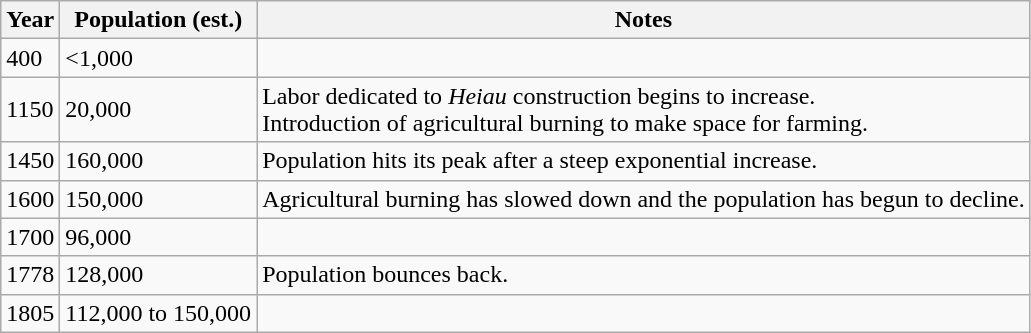<table class="wikitable">
<tr>
<th>Year</th>
<th>Population (est.)</th>
<th>Notes</th>
</tr>
<tr>
<td>400</td>
<td><1,000</td>
<td></td>
</tr>
<tr>
<td>1150</td>
<td>20,000</td>
<td>Labor dedicated to <em>Heiau</em> construction begins to increase.<br>Introduction of agricultural burning to make space for farming.</td>
</tr>
<tr>
<td>1450</td>
<td>160,000</td>
<td>Population hits its peak after a steep exponential increase.</td>
</tr>
<tr>
<td>1600</td>
<td>150,000</td>
<td>Agricultural burning has slowed down and the population has begun to decline.</td>
</tr>
<tr>
<td>1700</td>
<td>96,000</td>
<td></td>
</tr>
<tr>
<td>1778</td>
<td>128,000</td>
<td>Population bounces back.</td>
</tr>
<tr>
<td>1805</td>
<td>112,000 to 150,000</td>
<td></td>
</tr>
</table>
